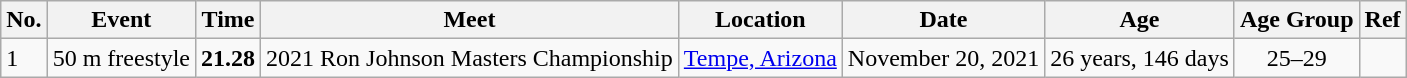<table class="wikitable">
<tr>
<th>No.</th>
<th>Event</th>
<th>Time</th>
<th>Meet</th>
<th>Location</th>
<th>Date</th>
<th>Age</th>
<th>Age Group</th>
<th>Ref</th>
</tr>
<tr>
<td>1</td>
<td>50 m freestyle</td>
<td style="text-align:center;"><strong>21.28</strong></td>
<td>2021 Ron Johnson Masters Championship</td>
<td><a href='#'>Tempe, Arizona</a></td>
<td>November 20, 2021</td>
<td style="text-align:center;">26 years, 146 days</td>
<td style="text-align:center;">25–29</td>
<td style="text-align:center;"></td>
</tr>
</table>
